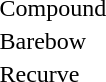<table>
<tr>
<td>Compound<br></td>
<td></td>
<td></td>
<td></td>
</tr>
<tr>
<td>Barebow<br></td>
<td></td>
<td></td>
<td></td>
</tr>
<tr>
<td>Recurve<br></td>
<td></td>
<td></td>
<td></td>
</tr>
</table>
